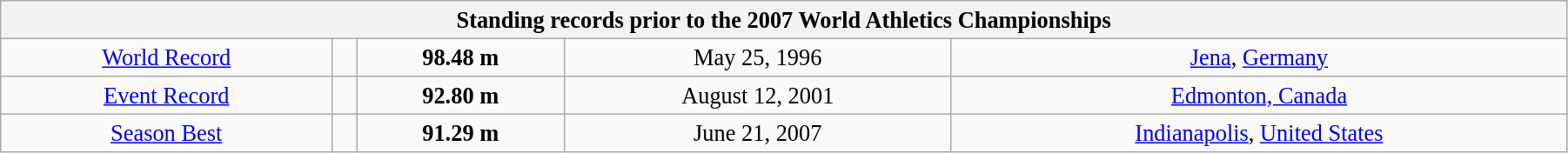<table class="wikitable" style=" text-align:center; font-size:110%;" width="95%">
<tr>
<th colspan="5">Standing records prior to the 2007 World Athletics Championships</th>
</tr>
<tr>
<td><a href='#'>World Record</a></td>
<td></td>
<td><strong>98.48 m </strong></td>
<td>May 25, 1996</td>
<td> <a href='#'>Jena</a>, <a href='#'>Germany</a></td>
</tr>
<tr>
<td><a href='#'>Event Record</a></td>
<td></td>
<td><strong>92.80 m </strong></td>
<td>August 12, 2001</td>
<td> <a href='#'>Edmonton, Canada</a></td>
</tr>
<tr>
<td><a href='#'>Season Best</a></td>
<td></td>
<td><strong>91.29 m </strong></td>
<td>June 21, 2007</td>
<td> <a href='#'>Indianapolis</a>, <a href='#'>United States</a></td>
</tr>
</table>
